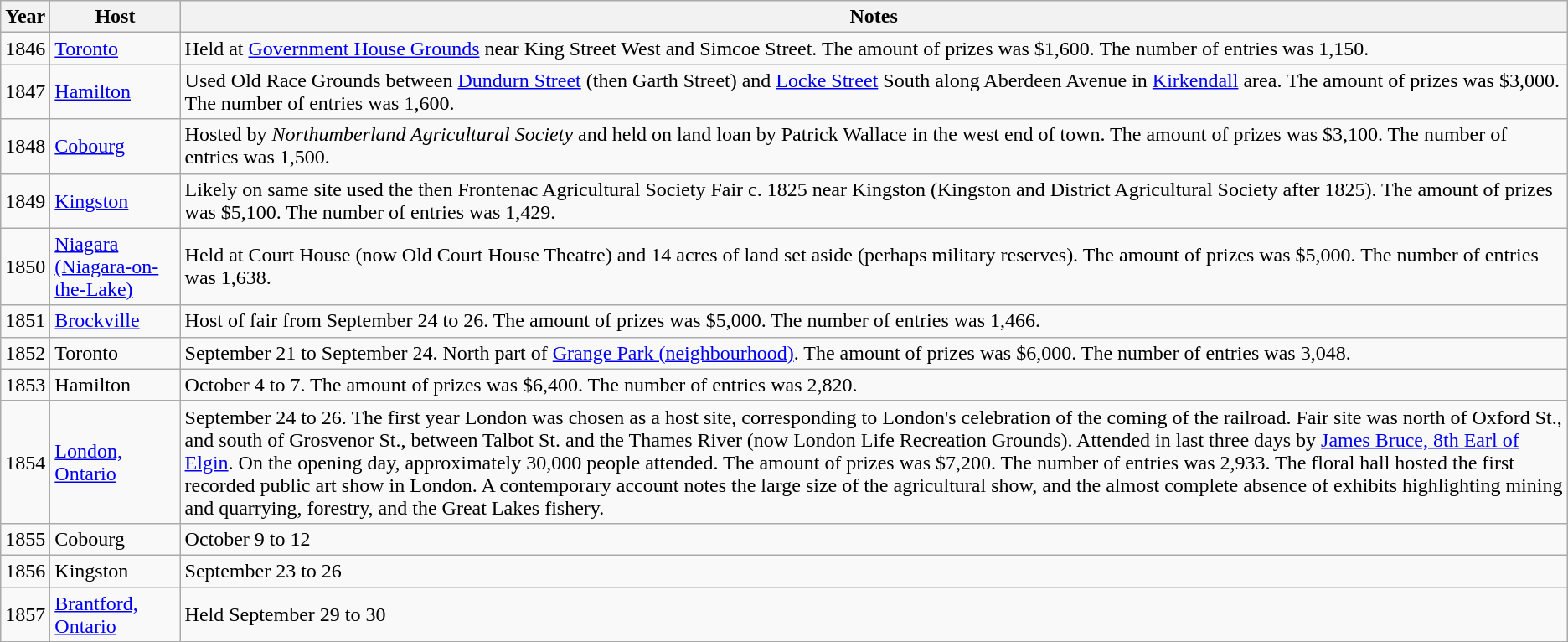<table class="wikitable">
<tr>
<th>Year</th>
<th>Host</th>
<th>Notes</th>
</tr>
<tr>
<td>1846</td>
<td><a href='#'>Toronto</a></td>
<td>Held at <a href='#'>Government House Grounds</a> near King Street West and Simcoe Street. The amount of prizes was $1,600. The number of entries was 1,150.</td>
</tr>
<tr>
<td>1847</td>
<td><a href='#'>Hamilton</a></td>
<td>Used Old Race Grounds between <a href='#'>Dundurn Street</a>  (then Garth Street) and <a href='#'>Locke Street</a> South along Aberdeen Avenue in <a href='#'>Kirkendall</a> area. The amount of prizes was $3,000. The number of entries was 1,600.</td>
</tr>
<tr>
<td>1848</td>
<td><a href='#'>Cobourg</a></td>
<td>Hosted by <em>Northumberland Agricultural Society</em> and held on land loan by Patrick Wallace in the west end of town. The amount of prizes was $3,100. The number of entries was 1,500.</td>
</tr>
<tr>
<td>1849</td>
<td><a href='#'>Kingston</a></td>
<td>Likely on same site used the then Frontenac Agricultural Society Fair c. 1825 near Kingston (Kingston and District Agricultural Society after 1825). The amount of prizes was $5,100. The number of entries was 1,429.</td>
</tr>
<tr>
<td>1850</td>
<td><a href='#'>Niagara (Niagara-on-the-Lake)</a></td>
<td>Held at Court House (now Old Court House Theatre) and 14 acres of land set aside (perhaps military reserves). The amount of prizes was $5,000. The number of entries was 1,638.</td>
</tr>
<tr>
<td>1851</td>
<td><a href='#'>Brockville</a></td>
<td>Host of fair from September 24 to 26. The amount of prizes was $5,000. The number of entries was 1,466.</td>
</tr>
<tr>
<td>1852</td>
<td>Toronto</td>
<td>September 21 to September 24. North part of <a href='#'>Grange Park (neighbourhood)</a>. The amount of prizes was $6,000. The number of entries was 3,048.</td>
</tr>
<tr>
<td>1853</td>
<td>Hamilton</td>
<td>October 4 to 7. The amount of prizes was $6,400. The number of entries was 2,820.</td>
</tr>
<tr>
<td>1854</td>
<td><a href='#'>London, Ontario</a></td>
<td>September 24 to 26. The first year London was chosen as a host site, corresponding to London's celebration of the coming of the railroad. Fair site was north of Oxford St., and south of Grosvenor St., between Talbot St. and the Thames River (now London Life Recreation Grounds). Attended in last three days by <a href='#'>James Bruce, 8th Earl of Elgin</a>. On the opening day, approximately 30,000 people attended. The amount of prizes was $7,200. The number of entries was 2,933. The floral hall hosted the first recorded public art show in London. A contemporary account notes the large size of the agricultural show, and the almost complete absence of exhibits highlighting mining and quarrying, forestry, and the Great Lakes fishery.</td>
</tr>
<tr>
<td>1855</td>
<td>Cobourg</td>
<td>October 9 to 12</td>
</tr>
<tr>
<td>1856</td>
<td>Kingston</td>
<td>September 23 to 26</td>
</tr>
<tr>
<td>1857</td>
<td><a href='#'>Brantford, Ontario</a></td>
<td>Held September 29 to 30</td>
</tr>
</table>
